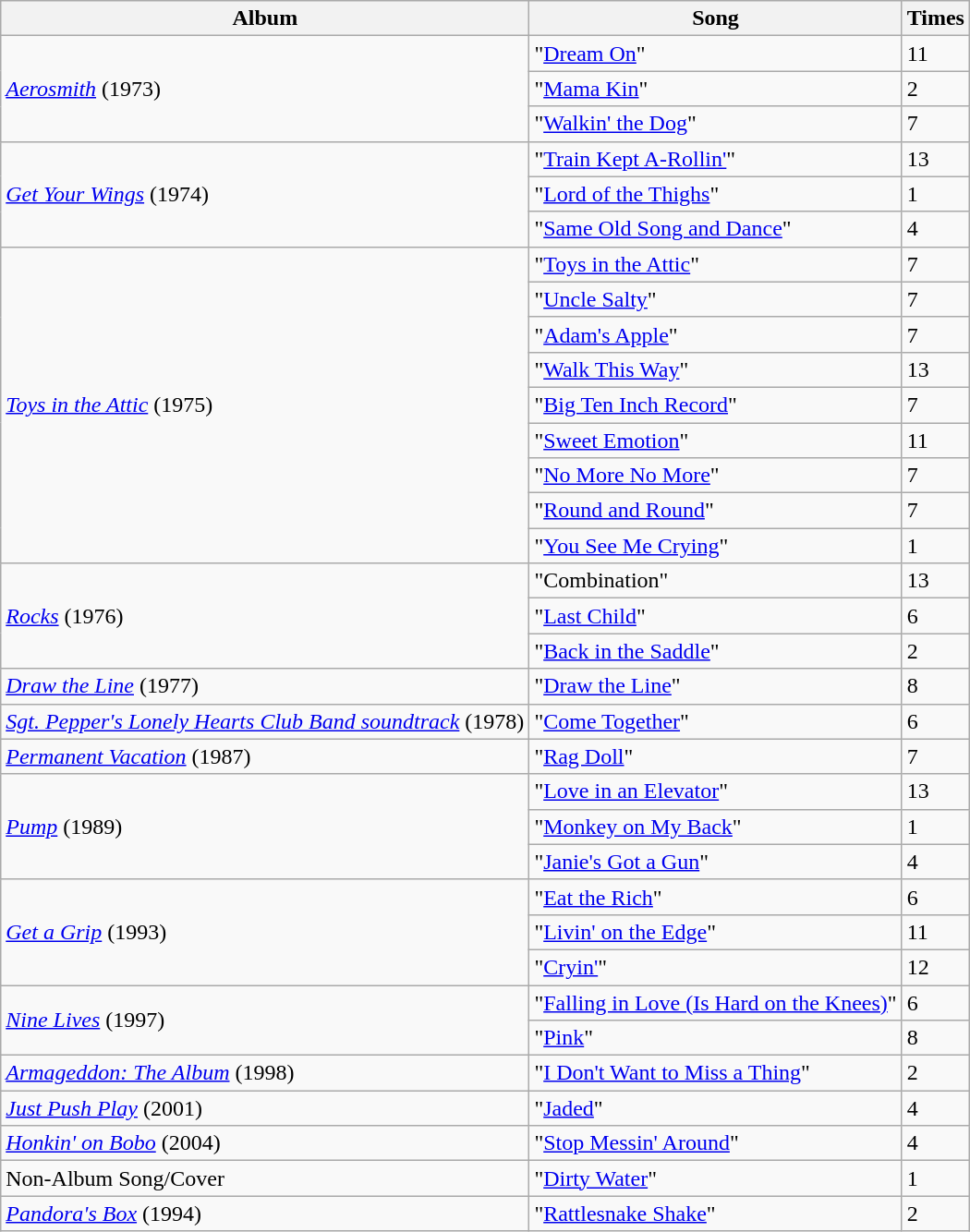<table class="wikitable sortable">
<tr>
<th>Album</th>
<th>Song</th>
<th>Times</th>
</tr>
<tr>
<td rowspan="3"><em><a href='#'>Aerosmith</a></em> (1973)</td>
<td>"<a href='#'>Dream On</a>"</td>
<td>11</td>
</tr>
<tr>
<td>"<a href='#'>Mama Kin</a>"</td>
<td>2</td>
</tr>
<tr>
<td>"<a href='#'>Walkin' the Dog</a>"</td>
<td>7</td>
</tr>
<tr>
<td rowspan="3"><em><a href='#'>Get Your Wings</a></em> (1974)</td>
<td>"<a href='#'>Train Kept A-Rollin'</a>"</td>
<td>13</td>
</tr>
<tr>
<td>"<a href='#'>Lord of the Thighs</a>"</td>
<td>1</td>
</tr>
<tr>
<td>"<a href='#'>Same Old Song and Dance</a>"</td>
<td>4</td>
</tr>
<tr>
<td rowspan="9"><em><a href='#'>Toys in the Attic</a></em> (1975)</td>
<td>"<a href='#'>Toys in the Attic</a>"</td>
<td>7</td>
</tr>
<tr>
<td>"<a href='#'>Uncle Salty</a>"</td>
<td>7</td>
</tr>
<tr>
<td>"<a href='#'>Adam's Apple</a>"</td>
<td>7</td>
</tr>
<tr>
<td>"<a href='#'>Walk This Way</a>"</td>
<td>13</td>
</tr>
<tr>
<td>"<a href='#'>Big Ten Inch Record</a>"</td>
<td>7</td>
</tr>
<tr>
<td>"<a href='#'>Sweet Emotion</a>"</td>
<td>11</td>
</tr>
<tr>
<td>"<a href='#'>No More No More</a>"</td>
<td>7</td>
</tr>
<tr>
<td>"<a href='#'>Round and Round</a>"</td>
<td>7</td>
</tr>
<tr>
<td>"<a href='#'>You See Me Crying</a>"</td>
<td>1</td>
</tr>
<tr>
<td rowspan="3"><em><a href='#'>Rocks</a></em> (1976)</td>
<td>"Combination"</td>
<td>13</td>
</tr>
<tr>
<td>"<a href='#'>Last Child</a>"</td>
<td>6</td>
</tr>
<tr>
<td>"<a href='#'>Back in the Saddle</a>"</td>
<td>2</td>
</tr>
<tr>
<td><em><a href='#'>Draw the Line</a></em> (1977)</td>
<td>"<a href='#'>Draw the Line</a>"</td>
<td>8</td>
</tr>
<tr>
<td><em><a href='#'>Sgt. Pepper's Lonely Hearts Club Band soundtrack</a></em> (1978)</td>
<td>"<a href='#'>Come Together</a>"</td>
<td>6</td>
</tr>
<tr>
<td><em><a href='#'>Permanent Vacation</a></em> (1987)</td>
<td>"<a href='#'>Rag Doll</a>"</td>
<td>7</td>
</tr>
<tr>
<td rowspan="3"><em><a href='#'>Pump</a></em> (1989)</td>
<td>"<a href='#'>Love in an Elevator</a>"</td>
<td>13</td>
</tr>
<tr>
<td>"<a href='#'>Monkey on My Back</a>"</td>
<td>1</td>
</tr>
<tr>
<td>"<a href='#'>Janie's Got a Gun</a>"</td>
<td>4</td>
</tr>
<tr>
<td rowspan="3"><em><a href='#'>Get a Grip</a></em> (1993)</td>
<td>"<a href='#'>Eat the Rich</a>"</td>
<td>6</td>
</tr>
<tr>
<td>"<a href='#'>Livin' on the Edge</a>"</td>
<td>11</td>
</tr>
<tr>
<td>"<a href='#'>Cryin'</a>"</td>
<td>12</td>
</tr>
<tr>
<td rowspan="2"><em><a href='#'>Nine Lives</a></em> (1997)</td>
<td>"<a href='#'>Falling in Love (Is Hard on the Knees)</a>"</td>
<td>6</td>
</tr>
<tr>
<td>"<a href='#'>Pink</a>"</td>
<td>8</td>
</tr>
<tr>
<td><em><a href='#'>Armageddon: The Album</a></em> (1998)</td>
<td>"<a href='#'>I Don't Want to Miss a Thing</a>"</td>
<td>2</td>
</tr>
<tr>
<td><em><a href='#'>Just Push Play</a></em> (2001)</td>
<td>"<a href='#'>Jaded</a>"</td>
<td>4</td>
</tr>
<tr>
<td><em><a href='#'>Honkin' on Bobo</a></em> (2004)</td>
<td>"<a href='#'>Stop Messin' Around</a>"</td>
<td>4</td>
</tr>
<tr>
<td>Non-Album Song/Cover</td>
<td>"<a href='#'>Dirty Water</a>"</td>
<td>1</td>
</tr>
<tr>
<td><em><a href='#'>Pandora's Box</a></em> (1994)</td>
<td>"<a href='#'>Rattlesnake Shake</a>"</td>
<td>2</td>
</tr>
</table>
